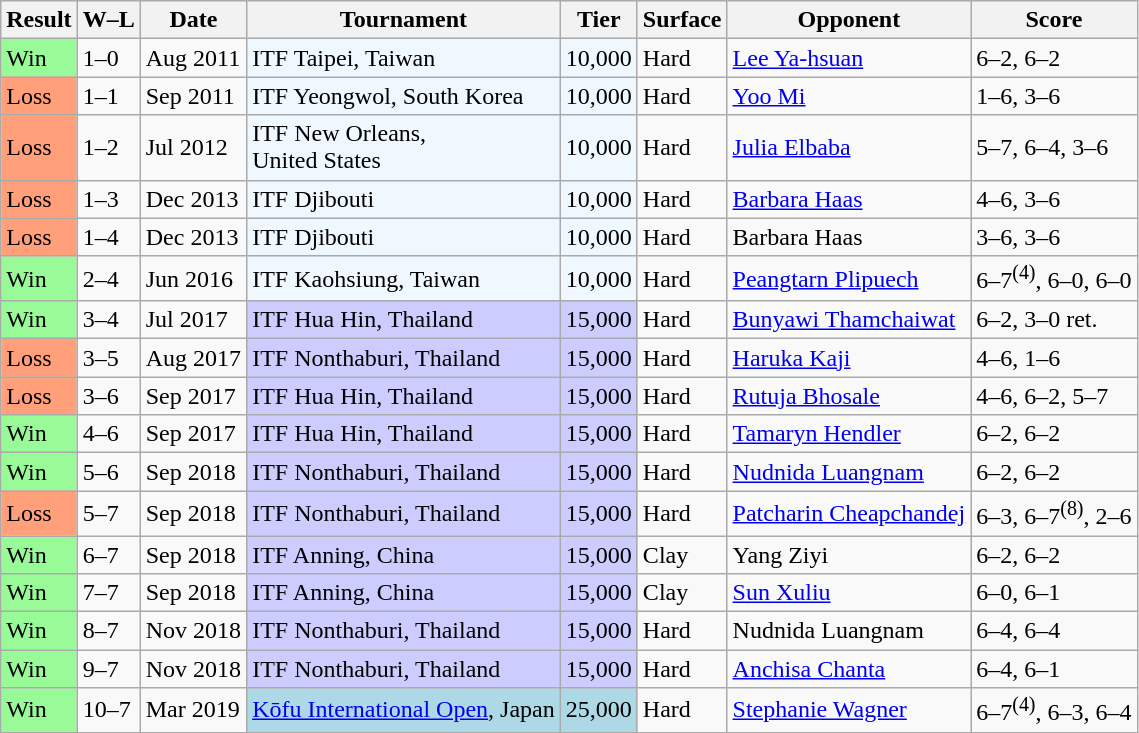<table class="sortable wikitable">
<tr>
<th>Result</th>
<th class="unsortable">W–L</th>
<th>Date</th>
<th>Tournament</th>
<th>Tier</th>
<th>Surface</th>
<th>Opponent</th>
<th class="unsortable">Score</th>
</tr>
<tr>
<td style="background:#98fb98;">Win</td>
<td>1–0</td>
<td>Aug 2011</td>
<td style="background:#f0f8ff;">ITF Taipei, Taiwan</td>
<td style="background:#f0f8ff;">10,000</td>
<td>Hard</td>
<td> <a href='#'>Lee Ya-hsuan</a></td>
<td>6–2, 6–2</td>
</tr>
<tr>
<td bgcolor="FFA07A">Loss</td>
<td>1–1</td>
<td>Sep 2011</td>
<td style="background:#f0f8ff;">ITF Yeongwol, South Korea</td>
<td style="background:#f0f8ff;">10,000</td>
<td>Hard</td>
<td> <a href='#'>Yoo Mi</a></td>
<td>1–6, 3–6</td>
</tr>
<tr>
<td bgcolor="FFA07A">Loss</td>
<td>1–2</td>
<td>Jul 2012</td>
<td style="background:#f0f8ff;">ITF New Orleans, <br>United States</td>
<td style="background:#f0f8ff;">10,000</td>
<td>Hard</td>
<td> <a href='#'>Julia Elbaba</a></td>
<td>5–7, 6–4, 3–6</td>
</tr>
<tr>
<td bgcolor="FFA07A">Loss</td>
<td>1–3</td>
<td>Dec 2013</td>
<td style="background:#f0f8ff;">ITF Djibouti</td>
<td style="background:#f0f8ff;">10,000</td>
<td>Hard</td>
<td> <a href='#'>Barbara Haas</a></td>
<td>4–6, 3–6</td>
</tr>
<tr>
<td bgcolor="FFA07A">Loss</td>
<td>1–4</td>
<td>Dec 2013</td>
<td style="background:#f0f8ff;">ITF Djibouti</td>
<td style="background:#f0f8ff;">10,000</td>
<td>Hard</td>
<td> Barbara Haas</td>
<td>3–6, 3–6</td>
</tr>
<tr>
<td style="background:#98fb98;">Win</td>
<td>2–4</td>
<td>Jun 2016</td>
<td style="background:#f0f8ff;">ITF Kaohsiung, Taiwan</td>
<td style="background:#f0f8ff;">10,000</td>
<td>Hard</td>
<td> <a href='#'>Peangtarn Plipuech</a></td>
<td>6–7<sup>(4)</sup>, 6–0, 6–0</td>
</tr>
<tr>
<td style="background:#98fb98;">Win</td>
<td>3–4</td>
<td>Jul 2017</td>
<td style="background:#ccccff;">ITF Hua Hin, Thailand</td>
<td style="background:#ccccff;">15,000</td>
<td>Hard</td>
<td> <a href='#'>Bunyawi Thamchaiwat</a></td>
<td>6–2, 3–0 ret.</td>
</tr>
<tr>
<td bgcolor="FFA07A">Loss</td>
<td>3–5</td>
<td>Aug 2017</td>
<td style="background:#ccccff;">ITF Nonthaburi, Thailand</td>
<td style="background:#ccccff;">15,000</td>
<td>Hard</td>
<td> <a href='#'>Haruka Kaji</a></td>
<td>4–6, 1–6</td>
</tr>
<tr>
<td bgcolor="FFA07A">Loss</td>
<td>3–6</td>
<td>Sep 2017</td>
<td style="background:#ccccff;">ITF Hua Hin, Thailand</td>
<td style="background:#ccccff;">15,000</td>
<td>Hard</td>
<td> <a href='#'>Rutuja Bhosale</a></td>
<td>4–6, 6–2, 5–7</td>
</tr>
<tr>
<td style="background:#98fb98;">Win</td>
<td>4–6</td>
<td>Sep 2017</td>
<td style="background:#ccccff;">ITF Hua Hin, Thailand</td>
<td style="background:#ccccff;">15,000</td>
<td>Hard</td>
<td> <a href='#'>Tamaryn Hendler</a></td>
<td>6–2, 6–2</td>
</tr>
<tr>
<td style="background:#98fb98;">Win</td>
<td>5–6</td>
<td>Sep 2018</td>
<td style="background:#ccccff;">ITF Nonthaburi, Thailand</td>
<td style="background:#ccccff;">15,000</td>
<td>Hard</td>
<td> <a href='#'>Nudnida Luangnam</a></td>
<td>6–2, 6–2</td>
</tr>
<tr>
<td bgcolor="FFA07A">Loss</td>
<td>5–7</td>
<td>Sep 2018</td>
<td style="background:#ccccff;">ITF Nonthaburi, Thailand</td>
<td style="background:#ccccff;">15,000</td>
<td>Hard</td>
<td> <a href='#'>Patcharin Cheapchandej</a></td>
<td>6–3, 6–7<sup>(8)</sup>, 2–6</td>
</tr>
<tr>
<td style="background:#98fb98;">Win</td>
<td>6–7</td>
<td>Sep 2018</td>
<td style="background:#ccccff;">ITF Anning, China</td>
<td style="background:#ccccff;">15,000</td>
<td>Clay</td>
<td> Yang Ziyi</td>
<td>6–2, 6–2</td>
</tr>
<tr>
<td style="background:#98fb98;">Win</td>
<td>7–7</td>
<td>Sep 2018</td>
<td style="background:#ccccff;">ITF Anning, China</td>
<td style="background:#ccccff;">15,000</td>
<td>Clay</td>
<td> <a href='#'>Sun Xuliu</a></td>
<td>6–0, 6–1</td>
</tr>
<tr>
<td style="background:#98fb98;">Win</td>
<td>8–7</td>
<td>Nov 2018</td>
<td style="background:#ccccff;">ITF Nonthaburi, Thailand</td>
<td style="background:#ccccff;">15,000</td>
<td>Hard</td>
<td> Nudnida Luangnam</td>
<td>6–4, 6–4</td>
</tr>
<tr>
<td style="background:#98fb98;">Win</td>
<td>9–7</td>
<td>Nov 2018</td>
<td style="background:#ccccff;">ITF Nonthaburi, Thailand</td>
<td style="background:#ccccff;">15,000</td>
<td>Hard</td>
<td> <a href='#'>Anchisa Chanta</a></td>
<td>6–4, 6–1</td>
</tr>
<tr>
<td style="background:#98fb98;">Win</td>
<td>10–7</td>
<td>Mar 2019</td>
<td style="background:lightblue;"><a href='#'>Kōfu International Open</a>, Japan</td>
<td style="background:lightblue;">25,000</td>
<td>Hard</td>
<td> <a href='#'>Stephanie Wagner</a></td>
<td>6–7<sup>(4)</sup>, 6–3, 6–4</td>
</tr>
</table>
